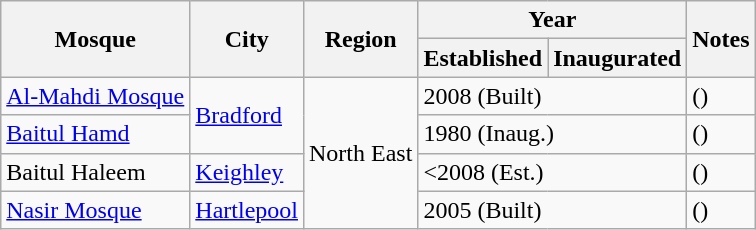<table class="wikitable sortable">
<tr>
<th rowspan="2">Mosque</th>
<th rowspan="2">City</th>
<th rowspan="2">Region</th>
<th colspan="2">Year</th>
<th rowspan="2">Notes</th>
</tr>
<tr>
<th>Established</th>
<th>Inaugurated</th>
</tr>
<tr>
<td><a href='#'>Al-Mahdi Mosque</a></td>
<td rowspan="2"><a href='#'>Bradford</a></td>
<td rowspan="4">North East</td>
<td colspan="2">2008 (Built)</td>
<td>()</td>
</tr>
<tr>
<td><a href='#'>Baitul Hamd</a></td>
<td colspan="2">1980 (Inaug.)</td>
<td>()</td>
</tr>
<tr>
<td>Baitul Haleem</td>
<td><a href='#'>Keighley</a></td>
<td colspan="2"><2008 (Est.)</td>
<td>()</td>
</tr>
<tr>
<td><a href='#'>Nasir Mosque</a></td>
<td><a href='#'>Hartlepool</a></td>
<td colspan="2">2005 (Built)</td>
<td>()</td>
</tr>
</table>
